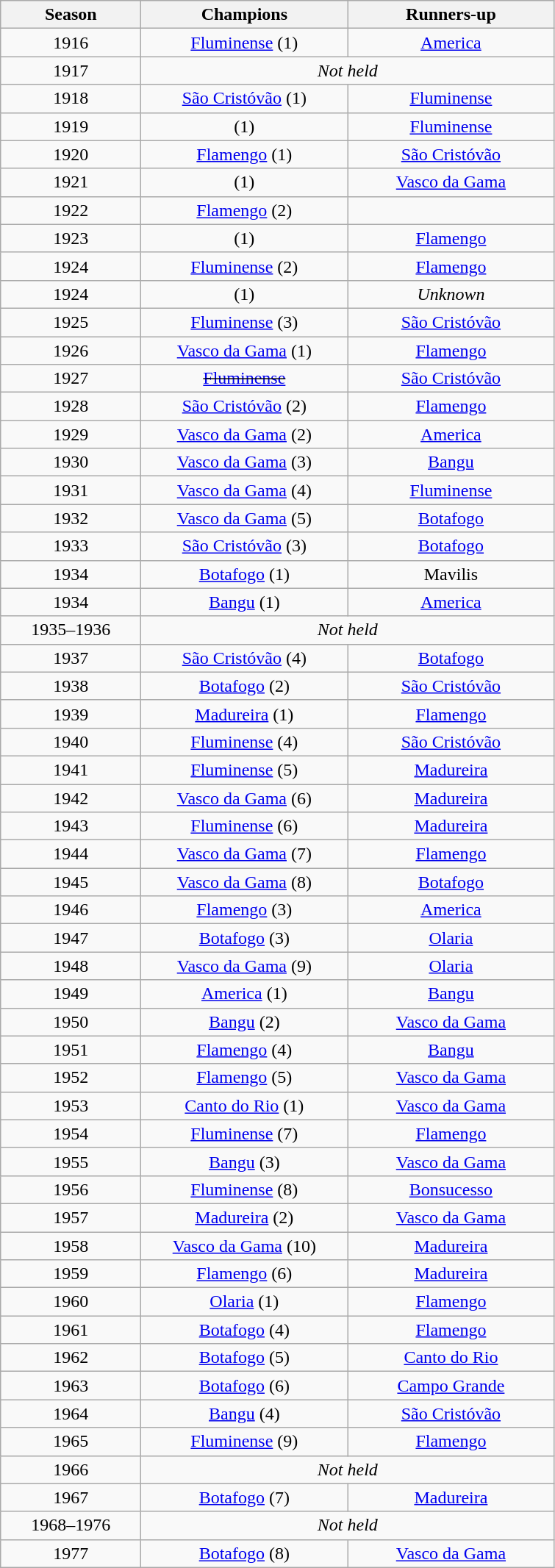<table class="wikitable sortable" style="text-align:center; margin-left:1em;">
<tr>
<th style="width:120px">Season</th>
<th style="width:180px">Champions</th>
<th style="width:180px">Runners-up</th>
</tr>
<tr>
<td>1916</td>
<td><a href='#'>Fluminense</a> (1)</td>
<td><a href='#'>America</a></td>
</tr>
<tr>
<td>1917</td>
<td colspan=2 align=center><em>Not held</em></td>
</tr>
<tr>
<td>1918</td>
<td><a href='#'>São Cristóvão</a> (1)</td>
<td><a href='#'>Fluminense</a></td>
</tr>
<tr>
<td>1919</td>
<td> (1)</td>
<td><a href='#'>Fluminense</a></td>
</tr>
<tr>
<td>1920</td>
<td><a href='#'>Flamengo</a> (1)</td>
<td><a href='#'>São Cristóvão</a></td>
</tr>
<tr>
<td>1921</td>
<td> (1)</td>
<td><a href='#'>Vasco da Gama</a></td>
</tr>
<tr>
<td>1922</td>
<td><a href='#'>Flamengo</a> (2)</td>
<td></td>
</tr>
<tr>
<td>1923</td>
<td> (1)</td>
<td><a href='#'>Flamengo</a></td>
</tr>
<tr>
<td>1924 </td>
<td><a href='#'>Fluminense</a> (2)</td>
<td><a href='#'>Flamengo</a></td>
</tr>
<tr>
<td>1924 </td>
<td> (1)</td>
<td><em>Unknown</em></td>
</tr>
<tr>
<td>1925</td>
<td><a href='#'>Fluminense</a> (3)</td>
<td><a href='#'>São Cristóvão</a></td>
</tr>
<tr>
<td>1926</td>
<td><a href='#'>Vasco da Gama</a> (1)</td>
<td><a href='#'>Flamengo</a></td>
</tr>
<tr>
<td>1927</td>
<td><s><a href='#'>Fluminense</a></s></td>
<td><a href='#'>São Cristóvão</a></td>
</tr>
<tr>
<td>1928</td>
<td><a href='#'>São Cristóvão</a> (2)</td>
<td><a href='#'>Flamengo</a></td>
</tr>
<tr>
<td>1929</td>
<td><a href='#'>Vasco da Gama</a> (2)</td>
<td><a href='#'>America</a></td>
</tr>
<tr>
<td>1930</td>
<td><a href='#'>Vasco da Gama</a> (3)</td>
<td><a href='#'>Bangu</a></td>
</tr>
<tr>
<td>1931</td>
<td><a href='#'>Vasco da Gama</a> (4)</td>
<td><a href='#'>Fluminense</a></td>
</tr>
<tr>
<td>1932</td>
<td><a href='#'>Vasco da Gama</a> (5)</td>
<td><a href='#'>Botafogo</a></td>
</tr>
<tr>
<td>1933</td>
<td><a href='#'>São Cristóvão</a> (3)</td>
<td><a href='#'>Botafogo</a></td>
</tr>
<tr>
<td>1934 </td>
<td><a href='#'>Botafogo</a> (1)</td>
<td>Mavilis</td>
</tr>
<tr>
<td>1934 </td>
<td><a href='#'>Bangu</a> (1)</td>
<td><a href='#'>America</a></td>
</tr>
<tr>
<td>1935–1936</td>
<td colspan=2 align=center><em>Not held</em></td>
</tr>
<tr>
<td>1937 </td>
<td><a href='#'>São Cristóvão</a> (4)</td>
<td><a href='#'>Botafogo</a></td>
</tr>
<tr>
<td>1938</td>
<td><a href='#'>Botafogo</a> (2)</td>
<td><a href='#'>São Cristóvão</a></td>
</tr>
<tr>
<td>1939</td>
<td><a href='#'>Madureira</a> (1)</td>
<td><a href='#'>Flamengo</a></td>
</tr>
<tr>
<td>1940</td>
<td><a href='#'>Fluminense</a> (4)</td>
<td><a href='#'>São Cristóvão</a></td>
</tr>
<tr>
<td>1941</td>
<td><a href='#'>Fluminense</a> (5)</td>
<td><a href='#'>Madureira</a></td>
</tr>
<tr>
<td>1942</td>
<td><a href='#'>Vasco da Gama</a> (6)</td>
<td><a href='#'>Madureira</a></td>
</tr>
<tr>
<td>1943</td>
<td><a href='#'>Fluminense</a> (6)</td>
<td><a href='#'>Madureira</a></td>
</tr>
<tr>
<td>1944</td>
<td><a href='#'>Vasco da Gama</a> (7)</td>
<td><a href='#'>Flamengo</a></td>
</tr>
<tr>
<td>1945</td>
<td><a href='#'>Vasco da Gama</a> (8)</td>
<td><a href='#'>Botafogo</a></td>
</tr>
<tr>
<td>1946</td>
<td><a href='#'>Flamengo</a> (3)</td>
<td><a href='#'>America</a></td>
</tr>
<tr>
<td>1947</td>
<td><a href='#'>Botafogo</a> (3)</td>
<td><a href='#'>Olaria</a></td>
</tr>
<tr>
<td>1948</td>
<td><a href='#'>Vasco da Gama</a> (9)</td>
<td><a href='#'>Olaria</a></td>
</tr>
<tr>
<td>1949</td>
<td><a href='#'>America</a> (1)</td>
<td><a href='#'>Bangu</a></td>
</tr>
<tr>
<td>1950</td>
<td><a href='#'>Bangu</a> (2)</td>
<td><a href='#'>Vasco da Gama</a></td>
</tr>
<tr>
<td>1951</td>
<td><a href='#'>Flamengo</a> (4)</td>
<td><a href='#'>Bangu</a></td>
</tr>
<tr>
<td>1952</td>
<td><a href='#'>Flamengo</a> (5)</td>
<td><a href='#'>Vasco da Gama</a></td>
</tr>
<tr>
<td>1953</td>
<td><a href='#'>Canto do Rio</a> (1)</td>
<td><a href='#'>Vasco da Gama</a></td>
</tr>
<tr>
<td>1954</td>
<td><a href='#'>Fluminense</a> (7)</td>
<td><a href='#'>Flamengo</a></td>
</tr>
<tr>
<td>1955</td>
<td><a href='#'>Bangu</a> (3)</td>
<td><a href='#'>Vasco da Gama</a></td>
</tr>
<tr>
<td>1956</td>
<td><a href='#'>Fluminense</a> (8)</td>
<td><a href='#'>Bonsucesso</a></td>
</tr>
<tr>
<td>1957</td>
<td><a href='#'>Madureira</a> (2)</td>
<td><a href='#'>Vasco da Gama</a></td>
</tr>
<tr>
<td>1958</td>
<td><a href='#'>Vasco da Gama</a> (10)</td>
<td><a href='#'>Madureira</a></td>
</tr>
<tr>
<td>1959</td>
<td><a href='#'>Flamengo</a> (6)</td>
<td><a href='#'>Madureira</a></td>
</tr>
<tr>
<td>1960</td>
<td><a href='#'>Olaria</a> (1)</td>
<td><a href='#'>Flamengo</a></td>
</tr>
<tr>
<td>1961</td>
<td><a href='#'>Botafogo</a> (4)</td>
<td><a href='#'>Flamengo</a></td>
</tr>
<tr>
<td>1962</td>
<td><a href='#'>Botafogo</a> (5)</td>
<td><a href='#'>Canto do Rio</a></td>
</tr>
<tr>
<td>1963</td>
<td><a href='#'>Botafogo</a> (6)</td>
<td><a href='#'>Campo Grande</a></td>
</tr>
<tr>
<td>1964</td>
<td><a href='#'>Bangu</a> (4)</td>
<td><a href='#'>São Cristóvão</a></td>
</tr>
<tr>
<td>1965</td>
<td><a href='#'>Fluminense</a> (9)</td>
<td><a href='#'>Flamengo</a></td>
</tr>
<tr>
<td>1966</td>
<td colspan=2 align=center><em>Not held</em></td>
</tr>
<tr>
<td>1967</td>
<td><a href='#'>Botafogo</a> (7)</td>
<td><a href='#'>Madureira</a></td>
</tr>
<tr>
<td>1968–1976</td>
<td colspan=2 align=center><em>Not held</em></td>
</tr>
<tr>
<td>1977</td>
<td><a href='#'>Botafogo</a> (8)</td>
<td><a href='#'>Vasco da Gama</a></td>
</tr>
</table>
